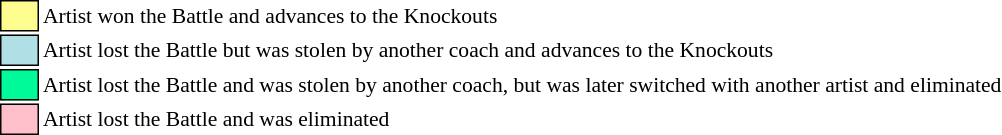<table class="toccolours" style="font-size: 90%; white-space: nowrap;">
<tr>
<td style="background:#fdfc8f; border:1px solid black;">      </td>
<td>Artist won the Battle and advances to the Knockouts</td>
</tr>
<tr>
<td style="background:#b0e0e6; border:1px solid black;">      </td>
<td>Artist lost the Battle but was stolen by another coach and advances to the Knockouts</td>
</tr>
<tr>
<td style="background-color:#00fa9a; border: 1px solid black">      </td>
<td>Artist lost the Battle and was stolen by another coach, but was later switched with another artist and eliminated</td>
</tr>
<tr>
<td style="background:pink; border:1px solid black;">      </td>
<td>Artist lost the Battle and was eliminated</td>
</tr>
</table>
